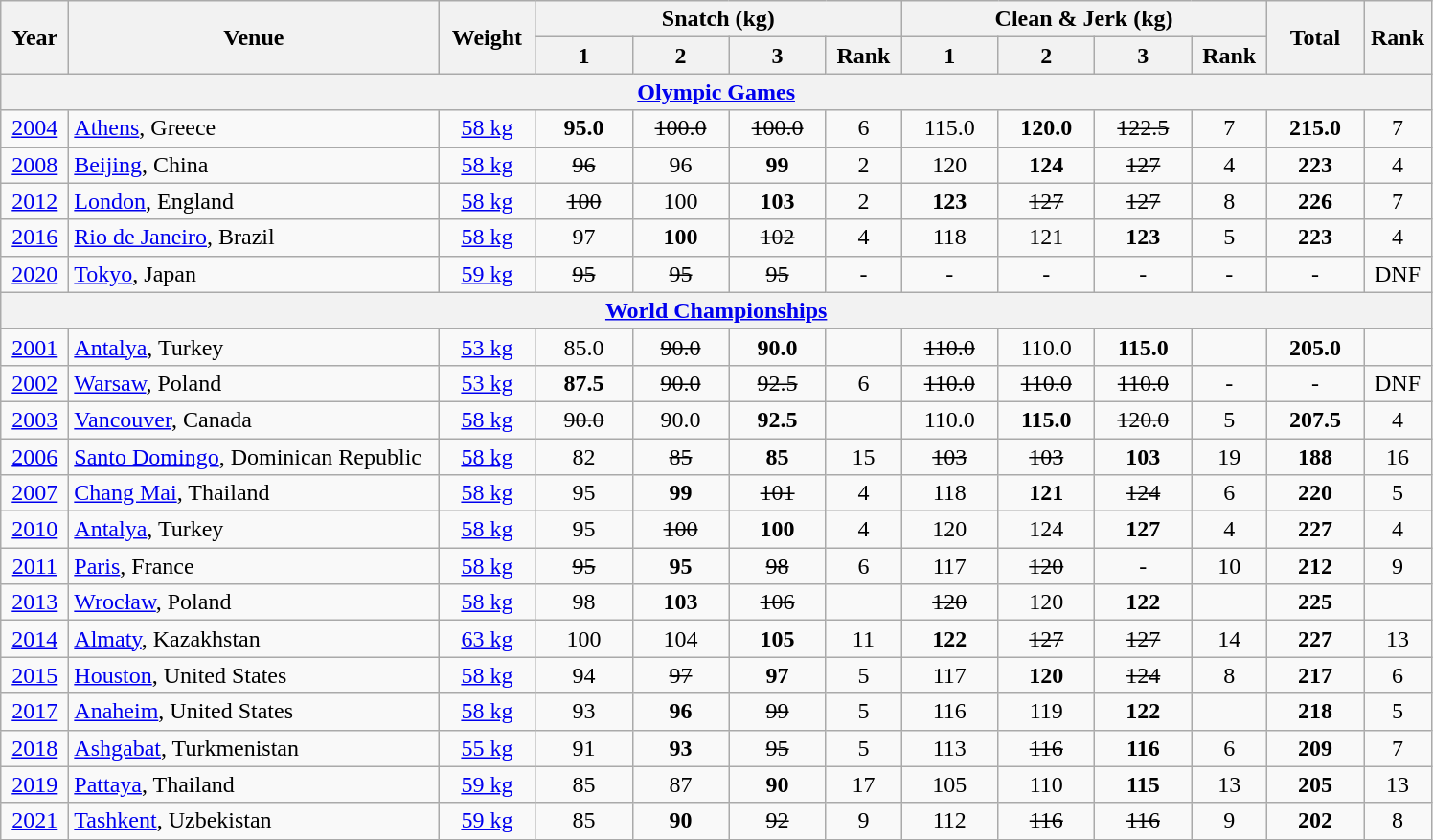<table class="wikitable" style="text-align:center;">
<tr>
<th rowspan=2 width=40>Year</th>
<th rowspan=2 width=250>Venue</th>
<th rowspan=2 width=60>Weight</th>
<th colspan=4>Snatch (kg)</th>
<th colspan=4>Clean & Jerk (kg)</th>
<th rowspan=2 width=60>Total</th>
<th rowspan=2 width=40>Rank</th>
</tr>
<tr>
<th width=60>1</th>
<th width=60>2</th>
<th width=60>3</th>
<th width=45>Rank</th>
<th width=60>1</th>
<th width=60>2</th>
<th width=60>3</th>
<th width=45>Rank</th>
</tr>
<tr>
<th colspan=13><a href='#'>Olympic Games</a></th>
</tr>
<tr>
<td><a href='#'>2004</a></td>
<td align=left> <a href='#'>Athens</a>, Greece</td>
<td><a href='#'>58 kg</a></td>
<td><strong>95.0</strong></td>
<td><s>100.0</s></td>
<td><s>100.0</s></td>
<td>6</td>
<td>115.0</td>
<td><strong>120.0</strong></td>
<td><s>122.5</s></td>
<td>7</td>
<td><strong>215.0</strong></td>
<td>7</td>
</tr>
<tr>
<td><a href='#'>2008</a></td>
<td align=left> <a href='#'>Beijing</a>, China</td>
<td><a href='#'>58 kg</a></td>
<td><s>96</s></td>
<td>96</td>
<td><strong>99</strong></td>
<td>2</td>
<td>120</td>
<td><strong>124</strong></td>
<td><s>127</s></td>
<td>4</td>
<td><strong>223</strong></td>
<td>4</td>
</tr>
<tr>
<td><a href='#'>2012</a></td>
<td align=left> <a href='#'>London</a>, England</td>
<td><a href='#'>58 kg</a></td>
<td><s>100</s></td>
<td>100</td>
<td><strong>103</strong></td>
<td>2</td>
<td><strong>123</strong></td>
<td><s>127</s></td>
<td><s>127</s></td>
<td>8</td>
<td><strong>226</strong></td>
<td>7</td>
</tr>
<tr>
<td><a href='#'>2016</a></td>
<td align=left> <a href='#'>Rio de Janeiro</a>, Brazil</td>
<td><a href='#'>58 kg</a></td>
<td>97</td>
<td><strong>100</strong></td>
<td><s>102</s></td>
<td>4</td>
<td>118</td>
<td>121</td>
<td><strong>123</strong></td>
<td>5</td>
<td><strong>223</strong></td>
<td>4</td>
</tr>
<tr>
<td><a href='#'>2020</a></td>
<td align=left> <a href='#'>Tokyo</a>, Japan</td>
<td><a href='#'>59 kg</a></td>
<td><s>95</s></td>
<td><s>95</s></td>
<td><s>95</s></td>
<td>-</td>
<td>-</td>
<td>-</td>
<td>-</td>
<td>-</td>
<td>-</td>
<td>DNF</td>
</tr>
<tr>
<th colspan=13><a href='#'>World Championships</a></th>
</tr>
<tr>
<td><a href='#'>2001</a></td>
<td align=left> <a href='#'>Antalya</a>, Turkey</td>
<td><a href='#'>53 kg</a></td>
<td>85.0</td>
<td><s>90.0</s></td>
<td><strong>90.0</strong></td>
<td></td>
<td><s>110.0</s></td>
<td>110.0</td>
<td><strong>115.0</strong></td>
<td></td>
<td><strong>205.0</strong></td>
<td></td>
</tr>
<tr>
<td><a href='#'>2002</a></td>
<td align=left> <a href='#'>Warsaw</a>, Poland</td>
<td><a href='#'>53 kg</a></td>
<td><strong>87.5</strong></td>
<td><s>90.0</s></td>
<td><s>92.5</s></td>
<td>6</td>
<td><s>110.0</s></td>
<td><s>110.0</s></td>
<td><s>110.0</s></td>
<td>-</td>
<td>-</td>
<td>DNF</td>
</tr>
<tr>
<td><a href='#'>2003</a></td>
<td align=left> <a href='#'>Vancouver</a>, Canada</td>
<td><a href='#'>58 kg</a></td>
<td><s>90.0</s></td>
<td>90.0</td>
<td><strong>92.5</strong></td>
<td></td>
<td>110.0</td>
<td><strong>115.0</strong></td>
<td><s>120.0</s></td>
<td>5</td>
<td><strong>207.5</strong></td>
<td>4</td>
</tr>
<tr>
<td><a href='#'>2006</a></td>
<td align=left> <a href='#'>Santo Domingo</a>, Dominican Republic</td>
<td><a href='#'>58 kg</a></td>
<td>82</td>
<td><s>85</s></td>
<td><strong>85</strong></td>
<td>15</td>
<td><s>103</s></td>
<td><s>103</s></td>
<td><strong>103</strong></td>
<td>19</td>
<td><strong>188</strong></td>
<td>16</td>
</tr>
<tr>
<td><a href='#'>2007</a></td>
<td align=left> <a href='#'>Chang Mai</a>, Thailand</td>
<td><a href='#'>58 kg</a></td>
<td>95</td>
<td><strong>99</strong></td>
<td><s>101</s></td>
<td>4</td>
<td>118</td>
<td><strong>121</strong></td>
<td><s>124</s></td>
<td>6</td>
<td><strong>220</strong></td>
<td>5</td>
</tr>
<tr>
<td><a href='#'>2010</a></td>
<td align=left> <a href='#'>Antalya</a>, Turkey</td>
<td><a href='#'>58 kg</a></td>
<td>95</td>
<td><s>100</s></td>
<td><strong>100</strong></td>
<td>4</td>
<td>120</td>
<td>124</td>
<td><strong>127</strong></td>
<td>4</td>
<td><strong>227</strong></td>
<td>4</td>
</tr>
<tr>
<td><a href='#'>2011</a></td>
<td align=left> <a href='#'>Paris</a>, France</td>
<td><a href='#'>58 kg</a></td>
<td><s>95</s></td>
<td><strong>95</strong></td>
<td><s>98</s></td>
<td>6</td>
<td>117</td>
<td><s>120</s></td>
<td>-</td>
<td>10</td>
<td><strong>212</strong></td>
<td>9</td>
</tr>
<tr>
<td><a href='#'>2013</a></td>
<td align=left> <a href='#'>Wrocław</a>, Poland</td>
<td><a href='#'>58 kg</a></td>
<td>98</td>
<td><strong>103</strong></td>
<td><s>106</s></td>
<td></td>
<td><s>120</s></td>
<td>120</td>
<td><strong>122</strong></td>
<td></td>
<td><strong>225</strong></td>
<td></td>
</tr>
<tr>
<td><a href='#'>2014</a></td>
<td align=left> <a href='#'>Almaty</a>, Kazakhstan</td>
<td><a href='#'>63 kg</a></td>
<td>100</td>
<td>104</td>
<td><strong>105</strong></td>
<td>11</td>
<td><strong>122</strong></td>
<td><s>127</s></td>
<td><s>127</s></td>
<td>14</td>
<td><strong>227</strong></td>
<td>13</td>
</tr>
<tr>
<td><a href='#'>2015</a></td>
<td align=left> <a href='#'>Houston</a>, United States</td>
<td><a href='#'>58 kg</a></td>
<td>94</td>
<td><s>97</s></td>
<td><strong>97</strong></td>
<td>5</td>
<td>117</td>
<td><strong>120</strong></td>
<td><s>124</s></td>
<td>8</td>
<td><strong>217</strong></td>
<td>6</td>
</tr>
<tr>
<td><a href='#'>2017</a></td>
<td align=left> <a href='#'>Anaheim</a>, United States</td>
<td><a href='#'>58 kg</a></td>
<td>93</td>
<td><strong>96</strong></td>
<td><s>99</s></td>
<td>5</td>
<td>116</td>
<td>119</td>
<td><strong>122</strong></td>
<td></td>
<td><strong>218</strong></td>
<td>5</td>
</tr>
<tr>
<td><a href='#'>2018</a></td>
<td align=left> <a href='#'>Ashgabat</a>, Turkmenistan</td>
<td><a href='#'>55 kg</a></td>
<td>91</td>
<td><strong>93</strong></td>
<td><s>95</s></td>
<td>5</td>
<td>113</td>
<td><s>116</s></td>
<td><strong>116</strong></td>
<td>6</td>
<td><strong>209</strong></td>
<td>7</td>
</tr>
<tr>
<td><a href='#'>2019</a></td>
<td align=left> <a href='#'>Pattaya</a>, Thailand</td>
<td><a href='#'>59 kg</a></td>
<td>85</td>
<td>87</td>
<td><strong>90</strong></td>
<td>17</td>
<td>105</td>
<td>110</td>
<td><strong>115</strong></td>
<td>13</td>
<td><strong>205</strong></td>
<td>13</td>
</tr>
<tr>
<td><a href='#'>2021</a></td>
<td align=left> <a href='#'>Tashkent</a>, Uzbekistan</td>
<td><a href='#'>59 kg</a></td>
<td>85</td>
<td><strong>90</strong></td>
<td><s>92</s></td>
<td>9</td>
<td>112</td>
<td><s>116</s></td>
<td><s>116</s></td>
<td>9</td>
<td><strong>202</strong></td>
<td>8</td>
</tr>
</table>
